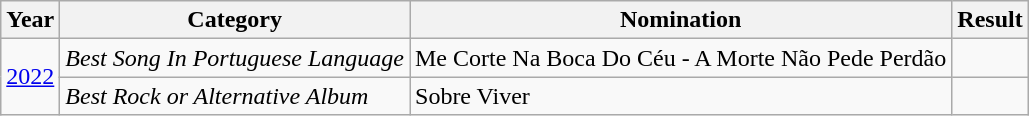<table class="wikitable">
<tr>
<th>Year</th>
<th>Category</th>
<th>Nomination</th>
<th>Result</th>
</tr>
<tr>
<td rowspan="3"><a href='#'>2022</a></td>
<td><em>Best Song In Portuguese Language</em></td>
<td>Me Corte Na Boca Do Céu - A Morte Não Pede Perdão</td>
<td></td>
</tr>
<tr>
<td><em>Best Rock or Alternative Album</em></td>
<td>Sobre Viver</td>
<td></td>
</tr>
</table>
